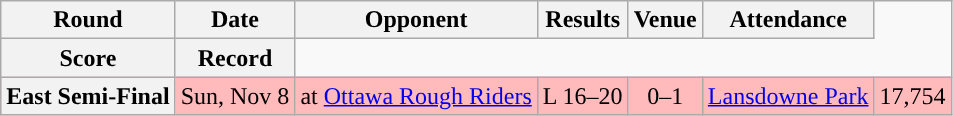<table class="wikitable" style="text-align:center">
<tr>
<th>Round</th>
<th>Date</th>
<th>Opponent</th>
<th>Results</th>
<th>Venue</th>
<th>Attendance</th>
</tr>
<tr>
<th>Score</th>
<th>Record</th>
</tr>
<tr style="background:#ffbbbb">
<th>East Semi-Final</th>
<td>Sun, Nov 8</td>
<td>at <a href='#'>Ottawa Rough Riders</a></td>
<td>L 16–20</td>
<td>0–1</td>
<td><a href='#'>Lansdowne Park</a></td>
<td>17,754</td>
</tr>
</table>
